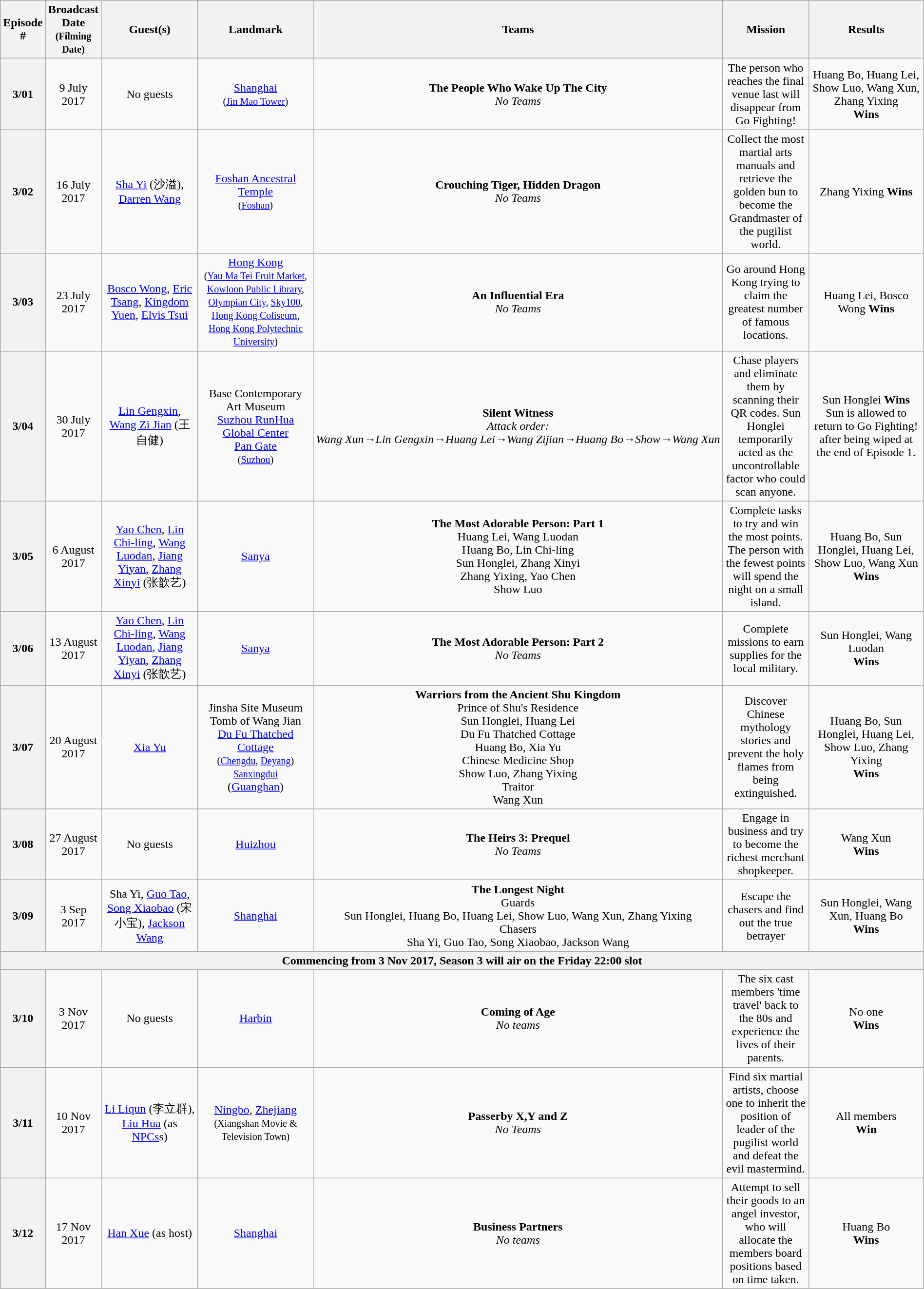<table class="wikitable" style="text-align:center;width:100%">
<tr>
<th style="width:40px;">Episode #</th>
<th style="width:60px;">Broadcast Date <br><small>(Filming Date)</small></th>
<th style="width:125px;">Guest(s)</th>
<th style="width:150px;">Landmark</th>
<th colspan="4">Teams</th>
<th style="width:110px;">Mission</th>
<th style="width:150px;">Results</th>
</tr>
<tr>
<th>3/01</th>
<td>9 July 2017<br></td>
<td>No guests</td>
<td><a href='#'>Shanghai</a><br><small>(<a href='#'>Jin Mao Tower</a>)</small></td>
<td colspan="4"><strong>The People Who Wake Up The City</strong><br><em>No Teams</em></td>
<td>The person who reaches the final venue last will disappear from Go Fighting!</td>
<td>Huang Bo, Huang Lei, Show Luo, Wang Xun, Zhang Yixing<br><span> <strong>Wins</strong></span></td>
</tr>
<tr>
<th>3/02<br></th>
<td>16 July 2017<br></td>
<td><a href='#'>Sha Yi</a> (沙溢), <a href='#'>Darren Wang</a></td>
<td><a href='#'>Foshan Ancestral Temple</a><br><small>(<a href='#'>Foshan</a>)</small></td>
<td colspan="4"><strong>Crouching Tiger, Hidden Dragon</strong><br><em>No Teams</em></td>
<td>Collect the most martial arts manuals and retrieve the golden bun to become the Grandmaster of the pugilist world.</td>
<td>Zhang Yixing<span> <strong>Wins</strong></span></td>
</tr>
<tr>
<th>3/03<br></th>
<td>23 July 2017<br></td>
<td><a href='#'>Bosco Wong</a>, <a href='#'>Eric Tsang</a>, <a href='#'>Kingdom Yuen</a>, <a href='#'>Elvis Tsui</a></td>
<td><a href='#'>Hong Kong</a><br><small>(<a href='#'>Yau Ma Tei Fruit Market</a>, <a href='#'>Kowloon Public Library</a>, <a href='#'>Olympian City</a>, <a href='#'>Sky100</a>, <a href='#'>Hong Kong Coliseum</a>, <a href='#'>Hong Kong Polytechnic University</a>)</small></td>
<td colspan="4"><strong>An Influential Era</strong><br><em>No Teams</em></td>
<td>Go around Hong Kong trying to claim the greatest number of famous locations.</td>
<td>Huang Lei, Bosco Wong<span> <strong>Wins</strong></span></td>
</tr>
<tr>
<th>3/04<br></th>
<td>30 July 2017<br></td>
<td><a href='#'>Lin Gengxin</a>, <a href='#'>Wang Zi Jian</a> (王自健)</td>
<td>Base Contemporary Art Museum<br><a href='#'>Suzhou RunHua Global Center</a><br><a href='#'>Pan Gate</a><br><small>(<a href='#'>Suzhou</a>)</small></td>
<td colspan="4"><strong>Silent Witness</strong><br><em>Attack order:<br>Wang Xun→Lin Gengxin→Huang Lei→Wang Zijian→Huang Bo→Show→Wang Xun</em></td>
<td>Chase players and eliminate them by scanning their QR codes. Sun Honglei temporarily acted as the uncontrollable factor who could scan anyone.</td>
<td>Sun Honglei<span> <strong>Wins</strong></span><br>Sun is allowed to return to Go Fighting! after being wiped at the end of Episode 1.</td>
</tr>
<tr>
<th>3/05</th>
<td>6 August 2017<br></td>
<td><a href='#'>Yao Chen</a>, <a href='#'>Lin Chi-ling</a>, <a href='#'>Wang Luodan</a>, <a href='#'>Jiang Yiyan</a>, <a href='#'>Zhang Xinyi</a> (张歆艺)</td>
<td><a href='#'>Sanya</a></td>
<td colspan="4"><strong>The Most Adorable Person: Part 1</strong><br><span>Huang Lei, Wang Luodan</span><br><span>Huang Bo, Lin Chi-ling</span><br><span>Sun Honglei, Zhang Xinyi</span><br><span>Zhang Yixing, Yao Chen</span><br>Show Luo</td>
<td>Complete tasks to try and win the most points. The person with the fewest points will spend the night on a small island.</td>
<td>Huang Bo, Sun Honglei, Huang Lei, Show Luo, Wang Xun<br><span> <strong>Wins</strong></span></td>
</tr>
<tr>
<th>3/06</th>
<td>13 August 2017<br></td>
<td><a href='#'>Yao Chen</a>, <a href='#'>Lin Chi-ling</a>, <a href='#'>Wang Luodan</a>, <a href='#'>Jiang Yiyan</a>, <a href='#'>Zhang Xinyi</a> (张歆艺)</td>
<td><a href='#'>Sanya</a></td>
<td colspan="4"><strong>The Most Adorable Person: Part 2</strong><br><em>No Teams</em></td>
<td>Complete missions to earn supplies for the local military.</td>
<td>Sun Honglei, Wang Luodan<br><span> <strong>Wins</strong></span></td>
</tr>
<tr>
<th>3/07</th>
<td>20 August 2017<br></td>
<td><a href='#'>Xia Yu</a></td>
<td>Jinsha Site Museum<br>Tomb of Wang Jian<br><a href='#'>Du Fu Thatched Cottage</a><br><small>(<a href='#'>Chengdu</a>, <a href='#'>Deyang</a>)<br><a href='#'>Sanxingdui</a><br></small>(<a href='#'>Guanghan</a>)</td>
<td colspan="4"><strong>Warriors from the Ancient Shu Kingdom</strong><br><span>Prince of Shu's Residence</span><br>Sun Honglei, Huang Lei<br><span>Du Fu Thatched Cottage</span><br>Huang Bo, Xia Yu<br><span>Chinese Medicine Shop</span><br>Show Luo, Zhang Yixing<br><span>Traitor</span><br>Wang Xun</td>
<td>Discover Chinese mythology stories and prevent the holy flames from being extinguished.</td>
<td>Huang Bo, Sun Honglei, Huang Lei, Show Luo, Zhang Yixing<br><span> <strong>Wins</strong></span></td>
</tr>
<tr>
<th>3/08</th>
<td>27 August 2017<br></td>
<td>No guests</td>
<td><a href='#'>Huizhou</a></td>
<td colspan="4"><strong>The Heirs 3: Prequel</strong><br><em>No Teams</em></td>
<td>Engage in business and try to become the richest merchant shopkeeper.</td>
<td>Wang Xun<br><span> <strong>Wins</strong></span></td>
</tr>
<tr>
<th>3/09</th>
<td>3 Sep 2017<br></td>
<td>Sha Yi, <a href='#'>Guo Tao</a>, <a href='#'>Song Xiaobao</a> (宋小宝), <a href='#'>Jackson Wang</a></td>
<td><a href='#'>Shanghai</a></td>
<td colspan="4"><strong>The Longest Night</strong><br><span>Guards</span><br>Sun Honglei, Huang Bo, Huang Lei, Show Luo, Wang Xun, Zhang Yixing<br><span>Chasers</span><br>Sha Yi, Guo Tao, Song Xiaobao, Jackson Wang</td>
<td>Escape the chasers and find out the true betrayer</td>
<td>Sun Honglei, Wang Xun, Huang Bo<br><span> <strong>Wins</strong></span></td>
</tr>
<tr>
<th colspan="10"><strong>Commencing from 3 Nov 2017, Season 3 will air on the Friday 22:00 slot</strong></th>
</tr>
<tr>
<th>3/10</th>
<td>3 Nov 2017<br></td>
<td>No guests</td>
<td><a href='#'>Harbin</a></td>
<td colspan="4"><strong>Coming of Age</strong><br><em>No teams</em></td>
<td>The six cast members 'time travel' back to the 80s and experience the lives of their parents.</td>
<td>No one<br><span> <strong>Wins</strong></span></td>
</tr>
<tr>
<th>3/11</th>
<td>10 Nov 2017<br></td>
<td><a href='#'>Li Liqun</a> (李立群), <a href='#'>Liu Hua</a> (as <a href='#'>NPCs</a>s)</td>
<td><a href='#'>Ningbo</a>, <a href='#'>Zhejiang</a><br><small>(Xiangshan Movie & Television Town)</small></td>
<td colspan="4"><strong>Passerby X,Y and Z</strong><br><em>No Teams</em></td>
<td>Find six martial artists, choose one to inherit the position of leader of the pugilist world and defeat the evil mastermind.</td>
<td>All members<br><span> <strong>Win</strong></span></td>
</tr>
<tr>
<th>3/12</th>
<td>17 Nov 2017<br></td>
<td><a href='#'>Han Xue</a> (as host)</td>
<td><a href='#'>Shanghai</a></td>
<td colspan="4"><strong>Business Partners</strong><br><em>No teams</em></td>
<td>Attempt to sell their goods to an angel investor, who will allocate the members board positions based on time taken.</td>
<td>Huang Bo<br><span> <strong>Wins</strong></span></td>
</tr>
</table>
